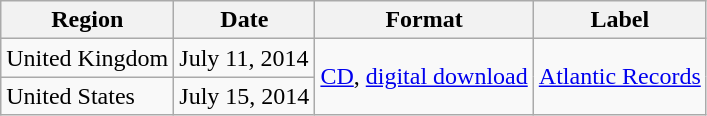<table class="wikitable">
<tr>
<th>Region</th>
<th>Date</th>
<th>Format</th>
<th>Label</th>
</tr>
<tr>
<td>United Kingdom</td>
<td>July 11, 2014</td>
<td rowspan="2"><a href='#'>CD</a>, <a href='#'>digital download</a></td>
<td rowspan="2"><a href='#'>Atlantic Records</a></td>
</tr>
<tr>
<td>United States</td>
<td>July 15, 2014</td>
</tr>
</table>
